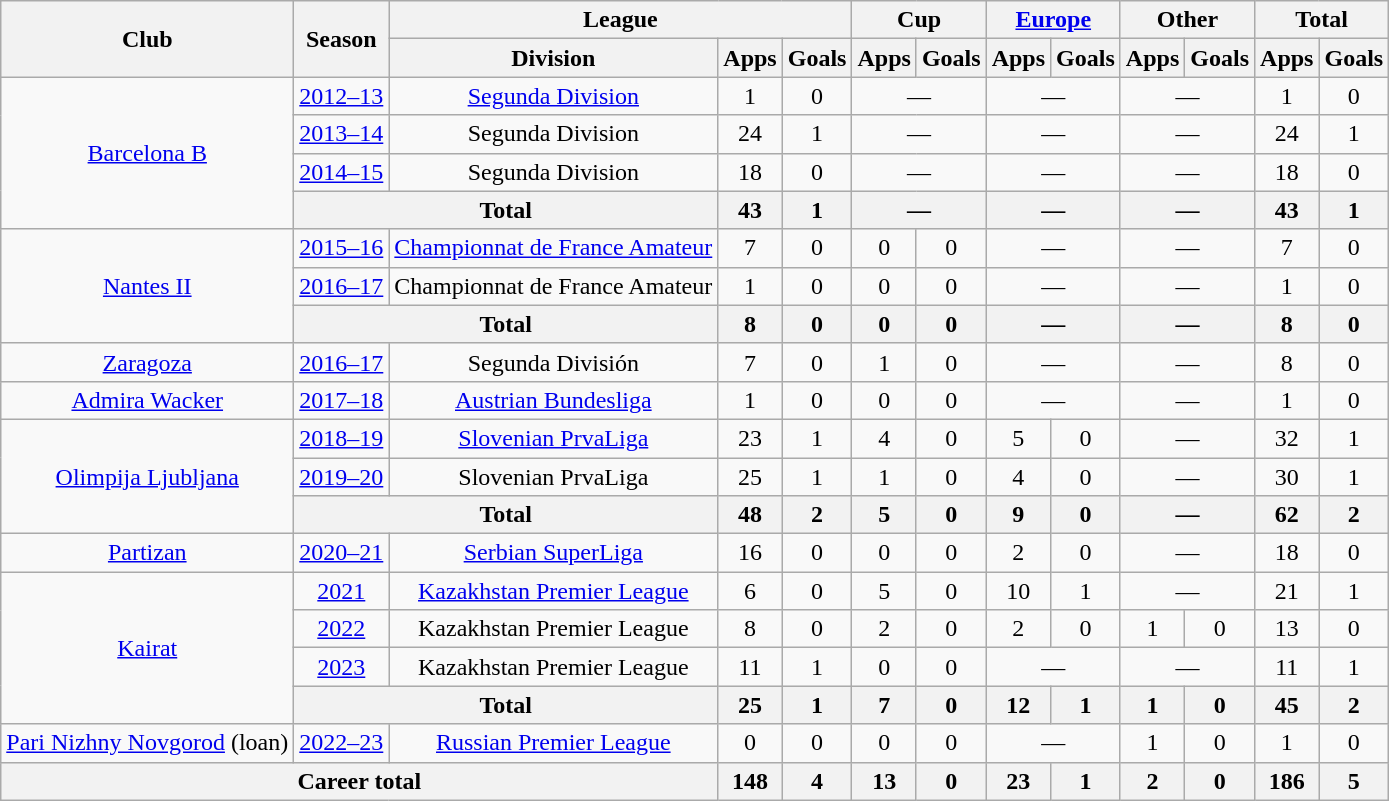<table class="wikitable" style="text-align:center">
<tr>
<th rowspan="2">Club</th>
<th rowspan="2">Season</th>
<th colspan="3">League</th>
<th colspan="2">Cup</th>
<th colspan="2"><a href='#'>Europe</a></th>
<th colspan="2">Other</th>
<th colspan="2">Total</th>
</tr>
<tr>
<th>Division</th>
<th>Apps</th>
<th>Goals</th>
<th>Apps</th>
<th>Goals</th>
<th>Apps</th>
<th>Goals</th>
<th>Apps</th>
<th>Goals</th>
<th>Apps</th>
<th>Goals</th>
</tr>
<tr>
<td rowspan="4"><a href='#'>Barcelona B</a></td>
<td><a href='#'>2012–13</a></td>
<td><a href='#'>Segunda Division</a></td>
<td>1</td>
<td>0</td>
<td colspan="2">—</td>
<td colspan="2">—</td>
<td colspan="2">—</td>
<td>1</td>
<td>0</td>
</tr>
<tr>
<td><a href='#'>2013–14</a></td>
<td>Segunda Division</td>
<td>24</td>
<td>1</td>
<td colspan="2">—</td>
<td colspan="2">—</td>
<td colspan="2">—</td>
<td>24</td>
<td>1</td>
</tr>
<tr>
<td><a href='#'>2014–15</a></td>
<td>Segunda Division</td>
<td>18</td>
<td>0</td>
<td colspan="2">—</td>
<td colspan="2">—</td>
<td colspan="2">—</td>
<td>18</td>
<td>0</td>
</tr>
<tr>
<th colspan="2">Total</th>
<th>43</th>
<th>1</th>
<th colspan="2">—</th>
<th colspan="2">—</th>
<th colspan="2">—</th>
<th>43</th>
<th>1</th>
</tr>
<tr>
<td rowspan="3"><a href='#'>Nantes II</a></td>
<td><a href='#'>2015–16</a></td>
<td><a href='#'>Championnat de France Amateur</a></td>
<td>7</td>
<td>0</td>
<td>0</td>
<td>0</td>
<td colspan="2">—</td>
<td colspan="2">—</td>
<td>7</td>
<td>0</td>
</tr>
<tr>
<td><a href='#'>2016–17</a></td>
<td>Championnat de France Amateur</td>
<td>1</td>
<td>0</td>
<td>0</td>
<td>0</td>
<td colspan="2">—</td>
<td colspan="2">—</td>
<td>1</td>
<td>0</td>
</tr>
<tr>
<th colspan="2">Total</th>
<th>8</th>
<th>0</th>
<th>0</th>
<th>0</th>
<th colspan="2">—</th>
<th colspan="2">—</th>
<th>8</th>
<th>0</th>
</tr>
<tr>
<td><a href='#'>Zaragoza</a></td>
<td><a href='#'>2016–17</a></td>
<td>Segunda División</td>
<td>7</td>
<td>0</td>
<td>1</td>
<td>0</td>
<td colspan="2">—</td>
<td colspan="2">—</td>
<td>8</td>
<td>0</td>
</tr>
<tr>
<td><a href='#'>Admira Wacker</a></td>
<td><a href='#'>2017–18</a></td>
<td><a href='#'>Austrian Bundesliga</a></td>
<td>1</td>
<td>0</td>
<td>0</td>
<td>0</td>
<td colspan="2">—</td>
<td colspan="2">—</td>
<td>1</td>
<td>0</td>
</tr>
<tr>
<td rowspan="3"><a href='#'>Olimpija Ljubljana</a></td>
<td><a href='#'>2018–19</a></td>
<td><a href='#'>Slovenian PrvaLiga</a></td>
<td>23</td>
<td>1</td>
<td>4</td>
<td>0</td>
<td>5</td>
<td>0</td>
<td colspan="2">—</td>
<td>32</td>
<td>1</td>
</tr>
<tr>
<td><a href='#'>2019–20</a></td>
<td>Slovenian PrvaLiga</td>
<td>25</td>
<td>1</td>
<td>1</td>
<td>0</td>
<td>4</td>
<td>0</td>
<td colspan="2">—</td>
<td>30</td>
<td>1</td>
</tr>
<tr>
<th colspan="2">Total</th>
<th>48</th>
<th>2</th>
<th>5</th>
<th>0</th>
<th>9</th>
<th>0</th>
<th colspan="2">—</th>
<th>62</th>
<th>2</th>
</tr>
<tr>
<td><a href='#'>Partizan</a></td>
<td><a href='#'>2020–21</a></td>
<td><a href='#'>Serbian SuperLiga</a></td>
<td>16</td>
<td>0</td>
<td>0</td>
<td>0</td>
<td>2</td>
<td>0</td>
<td colspan="2">—</td>
<td>18</td>
<td>0</td>
</tr>
<tr>
<td rowspan="4"><a href='#'>Kairat</a></td>
<td><a href='#'>2021</a></td>
<td><a href='#'>Kazakhstan Premier League</a></td>
<td>6</td>
<td>0</td>
<td>5</td>
<td>0</td>
<td>10</td>
<td>1</td>
<td colspan="2">—</td>
<td>21</td>
<td>1</td>
</tr>
<tr>
<td><a href='#'>2022</a></td>
<td>Kazakhstan Premier League</td>
<td>8</td>
<td>0</td>
<td>2</td>
<td>0</td>
<td>2</td>
<td>0</td>
<td>1</td>
<td>0</td>
<td>13</td>
<td>0</td>
</tr>
<tr>
<td><a href='#'>2023</a></td>
<td>Kazakhstan Premier League</td>
<td>11</td>
<td>1</td>
<td>0</td>
<td>0</td>
<td colspan="2">—</td>
<td colspan="2">—</td>
<td>11</td>
<td>1</td>
</tr>
<tr>
<th colspan="2">Total</th>
<th>25</th>
<th>1</th>
<th>7</th>
<th>0</th>
<th>12</th>
<th>1</th>
<th>1</th>
<th>0</th>
<th>45</th>
<th>2</th>
</tr>
<tr>
<td><a href='#'>Pari Nizhny Novgorod</a> (loan)</td>
<td><a href='#'>2022–23</a></td>
<td><a href='#'>Russian Premier League</a></td>
<td>0</td>
<td>0</td>
<td>0</td>
<td>0</td>
<td colspan="2">—</td>
<td>1</td>
<td>0</td>
<td>1</td>
<td>0</td>
</tr>
<tr>
<th colspan="3">Career total</th>
<th>148</th>
<th>4</th>
<th>13</th>
<th>0</th>
<th>23</th>
<th>1</th>
<th>2</th>
<th>0</th>
<th>186</th>
<th>5</th>
</tr>
</table>
